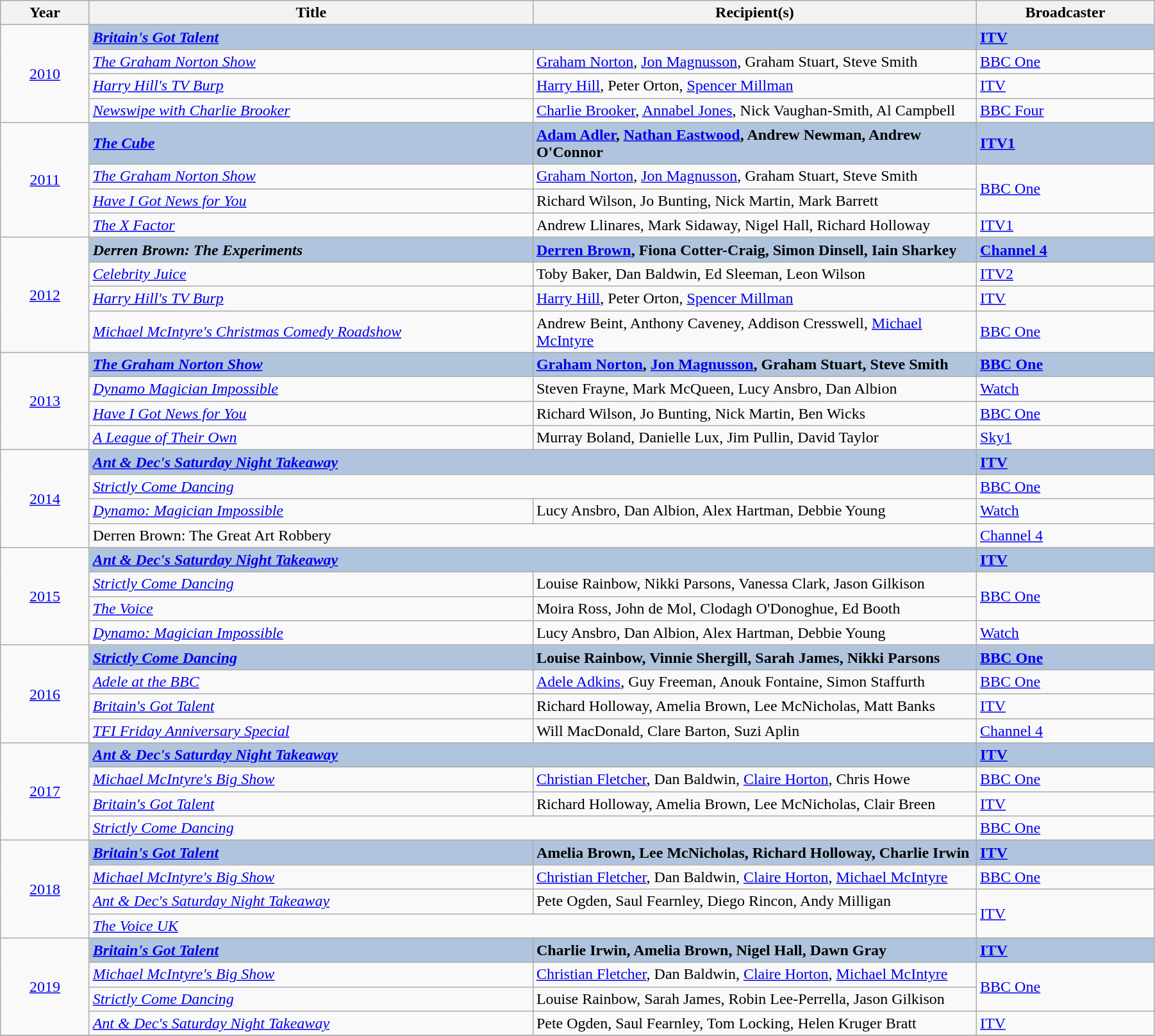<table class="wikitable" width="95%">
<tr>
<th width=5%>Year</th>
<th width=25%>Title</th>
<th width=25%><strong>Recipient(s)</strong></th>
<th width=10%><strong>Broadcaster</strong></th>
</tr>
<tr>
<td rowspan="4" style="text-align:center;"><a href='#'>2010</a></td>
<td colspan="2" style="background:#B0C4DE;"><strong><em><a href='#'>Britain's Got Talent</a></em></strong></td>
<td style="background:#B0C4DE;"><strong><a href='#'>ITV</a></strong></td>
</tr>
<tr>
<td><em><a href='#'>The Graham Norton Show</a></em></td>
<td><a href='#'>Graham Norton</a>, <a href='#'>Jon Magnusson</a>, Graham Stuart, Steve Smith</td>
<td><a href='#'>BBC One</a></td>
</tr>
<tr>
<td><em><a href='#'>Harry Hill's TV Burp</a></em></td>
<td><a href='#'>Harry Hill</a>, Peter Orton, <a href='#'>Spencer Millman</a></td>
<td><a href='#'>ITV</a></td>
</tr>
<tr>
<td><em><a href='#'>Newswipe with Charlie Brooker</a></em></td>
<td><a href='#'>Charlie Brooker</a>, <a href='#'>Annabel Jones</a>, Nick Vaughan-Smith, Al Campbell</td>
<td><a href='#'>BBC Four</a></td>
</tr>
<tr>
<td rowspan="4" style="text-align:center;"><a href='#'>2011</a></td>
<td style="background:#B0C4DE;"><strong><em><a href='#'>The Cube</a></em></strong></td>
<td style="background:#B0C4DE;"><strong><a href='#'>Adam Adler</a>, <a href='#'>Nathan Eastwood</a>, Andrew Newman, Andrew O'Connor</strong></td>
<td style="background:#B0C4DE;"><strong><a href='#'>ITV1</a></strong></td>
</tr>
<tr>
<td><em><a href='#'>The Graham Norton Show</a></em></td>
<td><a href='#'>Graham Norton</a>, <a href='#'>Jon Magnusson</a>, Graham Stuart, Steve Smith</td>
<td rowspan="2"><a href='#'>BBC One</a></td>
</tr>
<tr>
<td><em><a href='#'>Have I Got News for You</a></em></td>
<td>Richard Wilson, Jo Bunting, Nick Martin, Mark Barrett</td>
</tr>
<tr>
<td><em><a href='#'>The X Factor</a></em></td>
<td>Andrew Llinares, Mark Sidaway, Nigel Hall, Richard Holloway</td>
<td><a href='#'>ITV1</a></td>
</tr>
<tr>
<td rowspan="4" style="text-align:center;"><a href='#'>2012</a></td>
<td style="background:#B0C4DE;"><strong><em>Derren Brown: The Experiments</em></strong></td>
<td style="background:#B0C4DE;"><strong><a href='#'>Derren Brown</a>, Fiona Cotter-Craig, Simon Dinsell, Iain Sharkey</strong></td>
<td style="background:#B0C4DE;"><strong><a href='#'>Channel 4</a></strong></td>
</tr>
<tr>
<td><em><a href='#'>Celebrity Juice</a></em></td>
<td>Toby Baker, Dan Baldwin, Ed Sleeman, Leon Wilson</td>
<td><a href='#'>ITV2</a></td>
</tr>
<tr>
<td><em><a href='#'>Harry Hill's TV Burp</a></em></td>
<td><a href='#'>Harry Hill</a>, Peter Orton, <a href='#'>Spencer Millman</a></td>
<td><a href='#'>ITV</a></td>
</tr>
<tr>
<td><em><a href='#'>Michael McIntyre's Christmas Comedy Roadshow</a></em></td>
<td>Andrew Beint, Anthony Caveney, Addison Cresswell, <a href='#'>Michael McIntyre</a></td>
<td><a href='#'>BBC One</a></td>
</tr>
<tr>
<td rowspan="4" style="text-align:center;"><a href='#'>2013</a></td>
<td style="background:#B0C4DE;"><strong><em><a href='#'>The Graham Norton Show</a></em></strong></td>
<td style="background:#B0C4DE;"><strong><a href='#'>Graham Norton</a>, <a href='#'>Jon Magnusson</a>, Graham Stuart, Steve Smith</strong></td>
<td style="background:#B0C4DE;"><strong><a href='#'>BBC One</a></strong></td>
</tr>
<tr>
<td><em><a href='#'>Dynamo Magician Impossible</a></em></td>
<td>Steven Frayne, Mark McQueen, Lucy Ansbro, Dan Albion</td>
<td><a href='#'>Watch</a></td>
</tr>
<tr>
<td><em><a href='#'>Have I Got News for You</a></em></td>
<td>Richard Wilson, Jo Bunting, Nick Martin, Ben Wicks</td>
<td><a href='#'>BBC One</a></td>
</tr>
<tr>
<td><em><a href='#'>A League of Their Own</a></em></td>
<td>Murray Boland, Danielle Lux, Jim Pullin, David Taylor</td>
<td><a href='#'>Sky1</a></td>
</tr>
<tr>
<td rowspan="4" style="text-align:center;"><a href='#'>2014</a></td>
<td colspan="2" style="background:#B0C4DE;"><strong><em><a href='#'>Ant & Dec's Saturday Night Takeaway</a></em></strong></td>
<td style="background:#B0C4DE;"><strong><a href='#'>ITV</a></strong></td>
</tr>
<tr>
<td colspan="2"><em><a href='#'>Strictly Come Dancing</a></em></td>
<td><a href='#'>BBC One</a></td>
</tr>
<tr>
<td><em><a href='#'>Dynamo: Magician Impossible</a></em></td>
<td>Lucy Ansbro, Dan Albion, Alex Hartman, Debbie Young</td>
<td><a href='#'>Watch</a></td>
</tr>
<tr>
<td colspan="2">Derren Brown: The Great Art Robbery</td>
<td><a href='#'>Channel 4</a></td>
</tr>
<tr>
<td rowspan="4" style="text-align:center;"><a href='#'>2015</a></td>
<td colspan="2" style="background:#B0C4DE;"><strong><em><a href='#'>Ant & Dec's Saturday Night Takeaway</a></em></strong></td>
<td style="background:#B0C4DE;"><strong><a href='#'>ITV</a></strong></td>
</tr>
<tr>
<td><em><a href='#'>Strictly Come Dancing</a></em></td>
<td>Louise Rainbow, Nikki Parsons, Vanessa Clark, Jason Gilkison</td>
<td rowspan="2"><a href='#'>BBC One</a></td>
</tr>
<tr>
<td><em><a href='#'>The Voice</a></em></td>
<td>Moira Ross, John de Mol, Clodagh O'Donoghue, Ed Booth</td>
</tr>
<tr>
<td><em><a href='#'>Dynamo: Magician Impossible</a></em></td>
<td>Lucy Ansbro, Dan Albion, Alex Hartman, Debbie Young</td>
<td><a href='#'>Watch</a></td>
</tr>
<tr>
<td rowspan="4" style="text-align:center;"><a href='#'>2016</a></td>
<td style="background:#B0C4DE;"><strong><em><a href='#'>Strictly Come Dancing</a></em></strong></td>
<td style="background:#B0C4DE;"><strong>Louise Rainbow, Vinnie Shergill, Sarah James, Nikki Parsons</strong></td>
<td style="background:#B0C4DE;"><strong><a href='#'>BBC One</a></strong></td>
</tr>
<tr>
<td><em><a href='#'>Adele at the BBC</a></em></td>
<td><a href='#'>Adele Adkins</a>, Guy Freeman, Anouk Fontaine, Simon Staffurth</td>
<td><a href='#'>BBC One</a></td>
</tr>
<tr>
<td><em><a href='#'>Britain's Got Talent</a></em></td>
<td>Richard Holloway, Amelia Brown, Lee McNicholas, Matt Banks</td>
<td><a href='#'>ITV</a></td>
</tr>
<tr>
<td><em><a href='#'>TFI Friday Anniversary Special</a></em></td>
<td>Will MacDonald, Clare Barton, Suzi Aplin</td>
<td><a href='#'>Channel 4</a></td>
</tr>
<tr>
<td rowspan="4" style="text-align:center;"><a href='#'>2017</a></td>
<td colspan="2" style="background:#B0C4DE;"><strong><em><a href='#'>Ant & Dec's Saturday Night Takeaway</a></em></strong></td>
<td style="background:#B0C4DE;"><strong><a href='#'>ITV</a></strong></td>
</tr>
<tr>
<td><em><a href='#'>Michael McIntyre's Big Show</a></em></td>
<td><a href='#'>Christian Fletcher</a>, Dan Baldwin, <a href='#'>Claire Horton</a>, Chris Howe</td>
<td><a href='#'>BBC One</a></td>
</tr>
<tr>
<td><em><a href='#'>Britain's Got Talent</a></em></td>
<td>Richard Holloway, Amelia Brown, Lee McNicholas, Clair Breen</td>
<td><a href='#'>ITV</a></td>
</tr>
<tr>
<td colspan="2"><em><a href='#'>Strictly Come Dancing</a></em></td>
<td><a href='#'>BBC One</a></td>
</tr>
<tr>
<td rowspan="4" style="text-align:center;"><a href='#'>2018</a></td>
<td style="background:#B0C4DE;"><strong><em><a href='#'>Britain's Got Talent</a></em></strong></td>
<td style="background:#B0C4DE;"><strong>Amelia Brown, Lee McNicholas, Richard Holloway, Charlie Irwin</strong></td>
<td style="background:#B0C4DE;"><strong><a href='#'>ITV</a></strong></td>
</tr>
<tr>
<td><em><a href='#'>Michael McIntyre's Big Show</a></em></td>
<td><a href='#'>Christian Fletcher</a>, Dan Baldwin, <a href='#'>Claire Horton</a>, <a href='#'>Michael McIntyre</a></td>
<td><a href='#'>BBC One</a></td>
</tr>
<tr>
<td><em><a href='#'>Ant & Dec's Saturday Night Takeaway</a></em></td>
<td>Pete Ogden, Saul Fearnley, Diego Rincon, Andy Milligan</td>
<td rowspan="2"><a href='#'>ITV</a></td>
</tr>
<tr>
<td colspan="2"><em><a href='#'>The Voice UK</a></em></td>
</tr>
<tr>
<td rowspan="4" style="text-align:center;"><a href='#'>2019</a><br></td>
<td style="background:#B0C4DE;"><strong><em><a href='#'>Britain's Got Talent</a></em></strong></td>
<td style="background:#B0C4DE;"><strong>Charlie Irwin, Amelia Brown, Nigel Hall, Dawn Gray</strong></td>
<td style="background:#B0C4DE;"><strong><a href='#'>ITV</a></strong></td>
</tr>
<tr>
<td><em><a href='#'>Michael McIntyre's Big Show</a></em></td>
<td><a href='#'>Christian Fletcher</a>, Dan Baldwin, <a href='#'>Claire Horton</a>, <a href='#'>Michael McIntyre</a></td>
<td rowspan="2"><a href='#'>BBC One</a></td>
</tr>
<tr>
<td><em><a href='#'>Strictly Come Dancing</a></em></td>
<td>Louise Rainbow, Sarah James, Robin Lee-Perrella, Jason Gilkison</td>
</tr>
<tr>
<td><em><a href='#'>Ant & Dec's Saturday Night Takeaway</a></em></td>
<td>Pete Ogden, Saul Fearnley, Tom Locking, Helen Kruger Bratt</td>
<td><a href='#'>ITV</a></td>
</tr>
<tr>
</tr>
</table>
